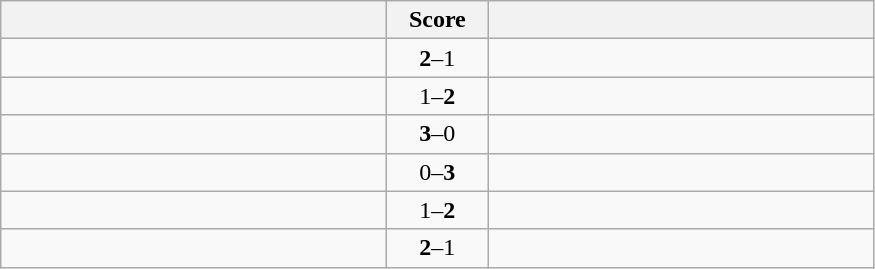<table class="wikitable" style="text-align: center;">
<tr>
<th width=250></th>
<th width=60>Score</th>
<th width=250></th>
</tr>
<tr>
<td align=left><strong></strong></td>
<td><strong>2</strong>–1</td>
<td align=left></td>
</tr>
<tr>
<td align=left></td>
<td>1–<strong>2</strong></td>
<td align=left><strong></strong></td>
</tr>
<tr>
<td align=left><strong></strong></td>
<td><strong>3</strong>–0</td>
<td align=left></td>
</tr>
<tr>
<td align=left></td>
<td>0–<strong>3</strong></td>
<td align=left><strong></strong></td>
</tr>
<tr>
<td align=left></td>
<td>1–<strong>2</strong></td>
<td align=left><strong></strong></td>
</tr>
<tr>
<td align=left><strong></strong></td>
<td><strong>2</strong>–1</td>
<td align=left></td>
</tr>
</table>
